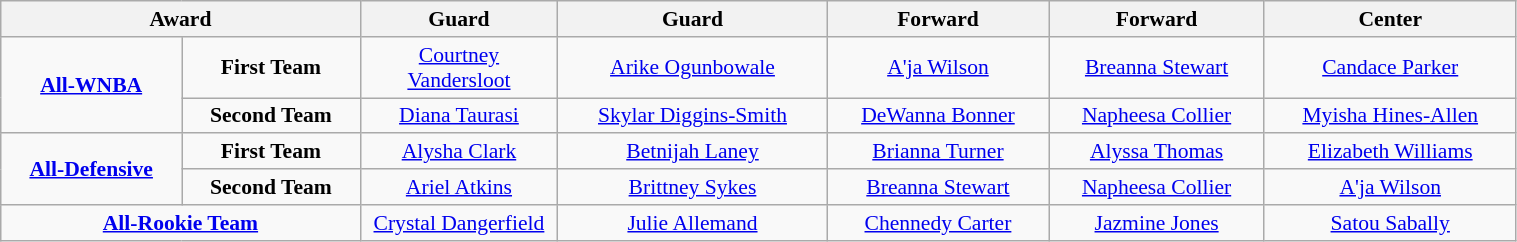<table class="wikitable" style="width: 80%; text-align:center; font-size:90%">
<tr>
<th colspan="2">Award</th>
<th width=125>Guard</th>
<th>Guard</th>
<th>Forward</th>
<th>Forward</th>
<th>Center</th>
</tr>
<tr>
<td rowspan="2"><strong><a href='#'>All-WNBA</a></strong></td>
<td><strong>First Team</strong></td>
<td><a href='#'>Courtney Vandersloot</a></td>
<td><a href='#'>Arike Ogunbowale</a></td>
<td><a href='#'>A'ja Wilson</a></td>
<td><a href='#'>Breanna Stewart</a></td>
<td><a href='#'>Candace Parker</a></td>
</tr>
<tr>
<td><strong>Second Team</strong></td>
<td><a href='#'>Diana Taurasi</a></td>
<td><a href='#'>Skylar Diggins-Smith</a></td>
<td><a href='#'>DeWanna Bonner</a></td>
<td><a href='#'>Napheesa Collier</a></td>
<td><a href='#'>Myisha Hines-Allen</a></td>
</tr>
<tr>
<td rowspan="2"><strong><a href='#'>All-Defensive</a></strong></td>
<td><strong>First Team</strong></td>
<td><a href='#'>Alysha Clark</a></td>
<td><a href='#'>Betnijah Laney</a></td>
<td><a href='#'>Brianna Turner</a></td>
<td><a href='#'>Alyssa Thomas</a></td>
<td><a href='#'>Elizabeth Williams</a></td>
</tr>
<tr>
<td><strong>Second Team</strong></td>
<td><a href='#'>Ariel Atkins</a></td>
<td><a href='#'>Brittney Sykes</a></td>
<td><a href='#'>Breanna Stewart</a></td>
<td><a href='#'>Napheesa Collier</a></td>
<td><a href='#'>A'ja Wilson</a></td>
</tr>
<tr>
<td colspan="2"><strong><a href='#'>All-Rookie Team</a></strong></td>
<td><a href='#'>Crystal Dangerfield</a></td>
<td><a href='#'>Julie Allemand</a></td>
<td><a href='#'>Chennedy Carter</a></td>
<td><a href='#'>Jazmine Jones</a></td>
<td><a href='#'>Satou Sabally</a></td>
</tr>
</table>
